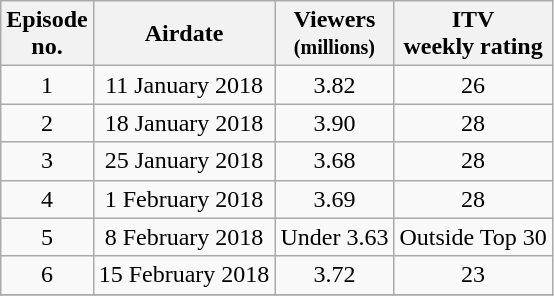<table class="wikitable" style="text-align:center">
<tr>
<th scope="col">Episode<br>no.</th>
<th scope="col">Airdate</th>
<th scope="col">Viewers<br><small>(millions)</small></th>
<th scope="col">ITV<br>weekly rating</th>
</tr>
<tr>
<td>1</td>
<td>11 January 2018</td>
<td>3.82</td>
<td>26</td>
</tr>
<tr>
<td>2</td>
<td>18 January 2018</td>
<td>3.90</td>
<td>28</td>
</tr>
<tr>
<td>3</td>
<td>25 January 2018</td>
<td>3.68</td>
<td>28</td>
</tr>
<tr>
<td>4</td>
<td>1 February 2018</td>
<td>3.69</td>
<td>28</td>
</tr>
<tr>
<td>5</td>
<td>8 February 2018</td>
<td>Under 3.63</td>
<td>Outside Top 30</td>
</tr>
<tr>
<td>6</td>
<td>15 February 2018</td>
<td>3.72</td>
<td>23</td>
</tr>
<tr>
</tr>
</table>
